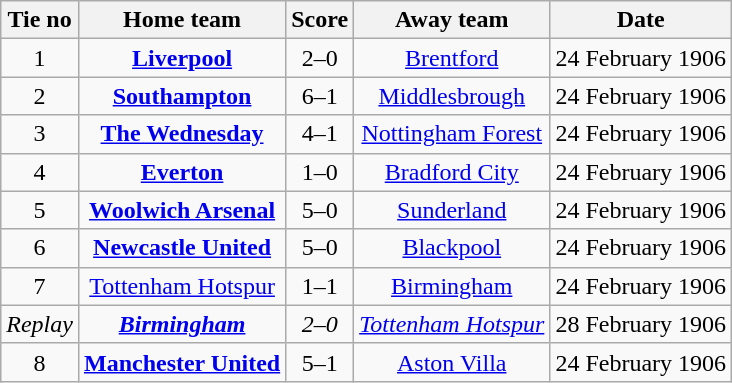<table class="wikitable" style="text-align: center">
<tr>
<th>Tie no</th>
<th>Home team</th>
<th>Score</th>
<th>Away team</th>
<th>Date</th>
</tr>
<tr>
<td>1</td>
<td><strong><a href='#'>Liverpool</a></strong></td>
<td>2–0</td>
<td><a href='#'>Brentford</a></td>
<td>24 February 1906</td>
</tr>
<tr>
<td>2</td>
<td><strong><a href='#'>Southampton</a></strong></td>
<td>6–1</td>
<td><a href='#'>Middlesbrough</a></td>
<td>24 February 1906</td>
</tr>
<tr>
<td>3</td>
<td><strong><a href='#'>The Wednesday</a></strong></td>
<td>4–1</td>
<td><a href='#'>Nottingham Forest</a></td>
<td>24 February 1906</td>
</tr>
<tr>
<td>4</td>
<td><strong><a href='#'>Everton</a></strong></td>
<td>1–0</td>
<td><a href='#'>Bradford City</a></td>
<td>24 February 1906</td>
</tr>
<tr>
<td>5</td>
<td><strong><a href='#'>Woolwich Arsenal</a></strong></td>
<td>5–0</td>
<td><a href='#'>Sunderland</a></td>
<td>24 February 1906</td>
</tr>
<tr>
<td>6</td>
<td><strong><a href='#'>Newcastle United</a></strong></td>
<td>5–0</td>
<td><a href='#'>Blackpool</a></td>
<td>24 February 1906</td>
</tr>
<tr>
<td>7</td>
<td><a href='#'>Tottenham Hotspur</a></td>
<td>1–1</td>
<td><a href='#'>Birmingham</a></td>
<td>24 February 1906</td>
</tr>
<tr>
<td><em>Replay</em></td>
<td><strong><em><a href='#'>Birmingham</a></em></strong></td>
<td><em>2–0</em></td>
<td><em><a href='#'>Tottenham Hotspur</a></em></td>
<td>28 February 1906</td>
</tr>
<tr>
<td>8</td>
<td><strong><a href='#'>Manchester United</a></strong></td>
<td>5–1</td>
<td><a href='#'>Aston Villa</a></td>
<td>24 February 1906</td>
</tr>
</table>
